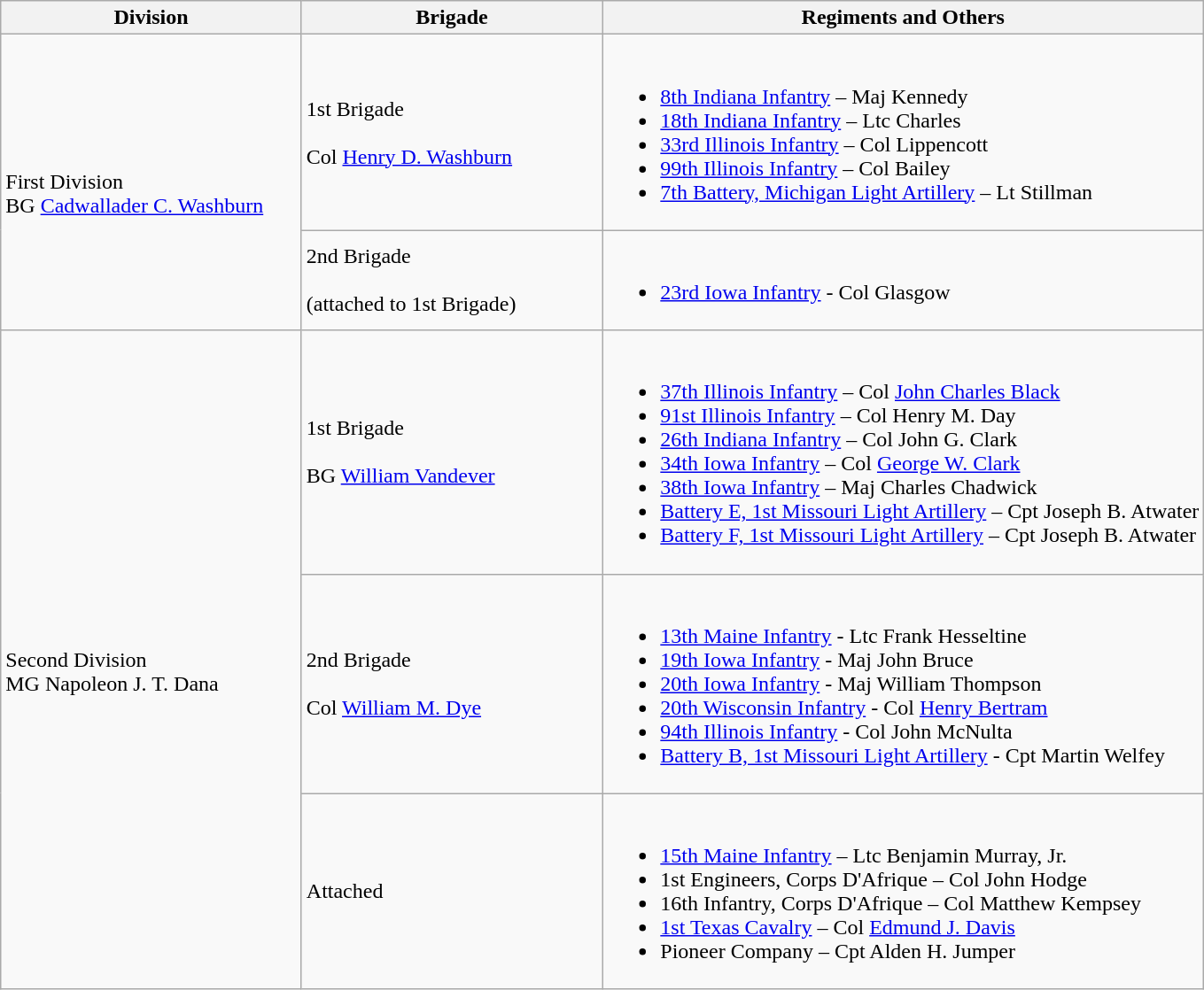<table class="wikitable">
<tr>
<th width=25%>Division</th>
<th width=25%>Brigade</th>
<th>Regiments and Others</th>
</tr>
<tr>
<td rowspan=2><br>First Division
<br>
BG <a href='#'>Cadwallader C. Washburn</a></td>
<td>1st Brigade<br><br>
Col <a href='#'>Henry D. Washburn</a></td>
<td><br><ul><li><a href='#'>8th Indiana Infantry</a> – Maj Kennedy</li><li><a href='#'>18th Indiana Infantry</a> – Ltc Charles</li><li><a href='#'>33rd Illinois Infantry</a> – Col Lippencott</li><li><a href='#'>99th Illinois Infantry</a> – Col Bailey</li><li><a href='#'>7th Battery, Michigan Light Artillery</a> – Lt Stillman</li></ul></td>
</tr>
<tr>
<td>2nd Brigade<br><br>
(attached to 1st Brigade)</td>
<td><br><ul><li><a href='#'>23rd Iowa Infantry</a> - Col Glasgow</li></ul></td>
</tr>
<tr>
<td rowspan= 3><br>Second Division
<br>
MG Napoleon J. T. Dana</td>
<td>1st Brigade<br><br>
BG <a href='#'>William Vandever</a></td>
<td><br><ul><li><a href='#'>37th Illinois Infantry</a> – Col <a href='#'>John Charles Black</a></li><li><a href='#'>91st Illinois Infantry</a> – Col Henry M. Day</li><li><a href='#'>26th Indiana Infantry</a> – Col John G. Clark</li><li><a href='#'>34th Iowa Infantry</a> – Col <a href='#'>George W. Clark</a></li><li><a href='#'>38th Iowa Infantry</a> – Maj Charles Chadwick</li><li><a href='#'>Battery E, 1st Missouri Light Artillery</a> – Cpt Joseph B. Atwater</li><li><a href='#'>Battery F, 1st Missouri Light Artillery</a> – Cpt Joseph B. Atwater</li></ul></td>
</tr>
<tr>
<td>2nd Brigade<br><br>
Col <a href='#'>William M. Dye</a></td>
<td><br><ul><li><a href='#'>13th Maine Infantry</a> - Ltc Frank Hesseltine</li><li><a href='#'>19th Iowa Infantry</a> - Maj John Bruce</li><li><a href='#'>20th Iowa Infantry</a> - Maj William Thompson</li><li><a href='#'>20th Wisconsin Infantry</a> - Col <a href='#'>Henry Bertram</a></li><li><a href='#'>94th Illinois Infantry</a> - Col John McNulta</li><li><a href='#'>Battery B, 1st Missouri Light Artillery</a> - Cpt Martin Welfey</li></ul></td>
</tr>
<tr>
<td>Attached</td>
<td><br><ul><li><a href='#'>15th Maine Infantry</a> – Ltc Benjamin Murray, Jr.</li><li>1st Engineers, Corps D'Afrique – Col John Hodge</li><li>16th Infantry, Corps D'Afrique – Col Matthew Kempsey</li><li><a href='#'>1st Texas Cavalry</a> – Col <a href='#'>Edmund J. Davis</a></li><li>Pioneer Company – Cpt Alden H. Jumper</li></ul></td>
</tr>
</table>
